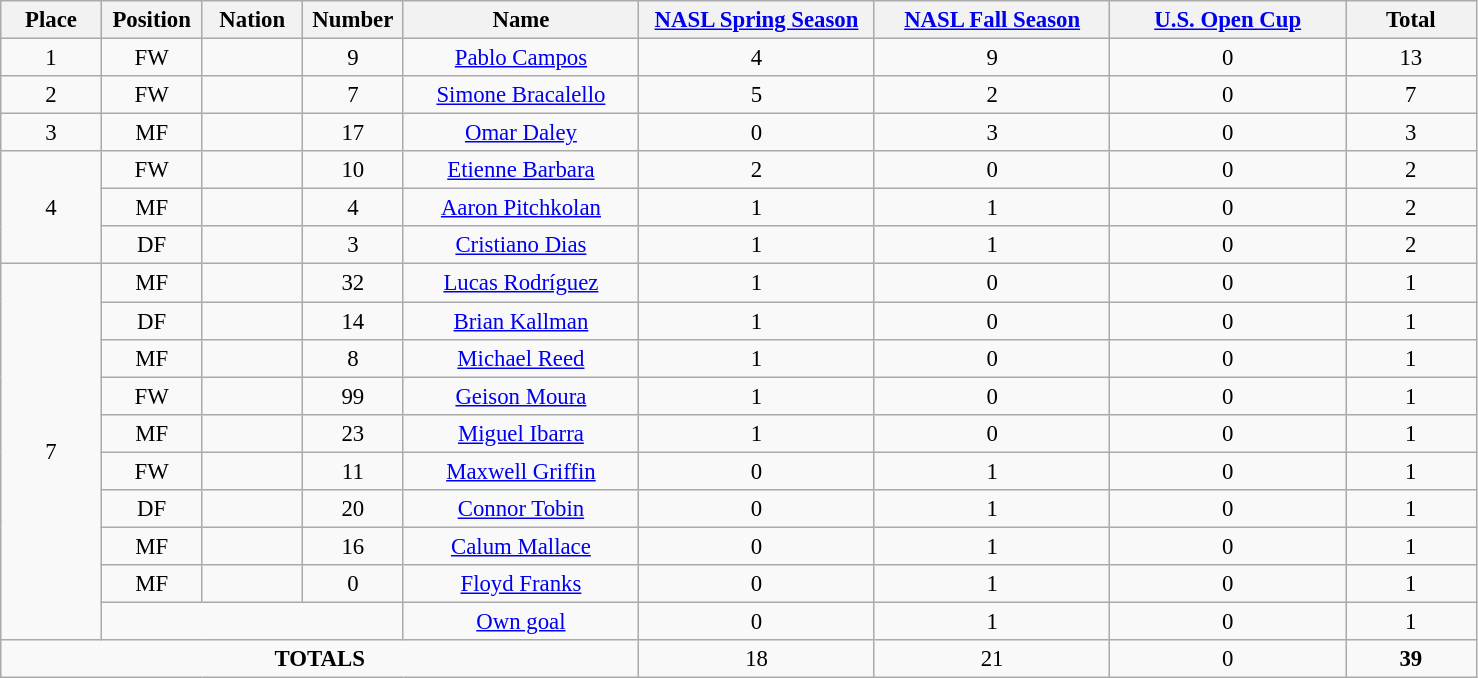<table class="wikitable" style="font-size: 95%; text-align: center;">
<tr>
<th width=60>Place</th>
<th width=60>Position</th>
<th width=60>Nation</th>
<th width=60>Number</th>
<th width=150>Name</th>
<th width=150><a href='#'>NASL Spring Season</a></th>
<th width=150><a href='#'>NASL Fall Season</a></th>
<th width=150><a href='#'>U.S. Open Cup</a></th>
<th width=80>Total</th>
</tr>
<tr>
<td>1</td>
<td>FW</td>
<td></td>
<td>9</td>
<td><a href='#'>Pablo Campos</a></td>
<td>4</td>
<td>9</td>
<td>0</td>
<td>13</td>
</tr>
<tr>
<td>2</td>
<td>FW</td>
<td></td>
<td>7</td>
<td><a href='#'>Simone Bracalello</a></td>
<td>5</td>
<td>2</td>
<td>0</td>
<td>7</td>
</tr>
<tr>
<td>3</td>
<td>MF</td>
<td></td>
<td>17</td>
<td><a href='#'>Omar Daley</a></td>
<td>0</td>
<td>3</td>
<td>0</td>
<td>3</td>
</tr>
<tr>
<td rowspan="3">4</td>
<td>FW</td>
<td></td>
<td>10</td>
<td><a href='#'>Etienne Barbara</a></td>
<td>2</td>
<td>0</td>
<td>0</td>
<td>2</td>
</tr>
<tr>
<td>MF</td>
<td></td>
<td>4</td>
<td><a href='#'>Aaron Pitchkolan</a></td>
<td>1</td>
<td>1</td>
<td>0</td>
<td>2</td>
</tr>
<tr>
<td>DF</td>
<td></td>
<td>3</td>
<td><a href='#'>Cristiano Dias</a></td>
<td>1</td>
<td>1</td>
<td>0</td>
<td>2</td>
</tr>
<tr>
<td rowspan="10">7</td>
<td>MF</td>
<td></td>
<td>32</td>
<td><a href='#'>Lucas Rodríguez</a></td>
<td>1</td>
<td>0</td>
<td>0</td>
<td>1</td>
</tr>
<tr>
<td>DF</td>
<td></td>
<td>14</td>
<td><a href='#'>Brian Kallman</a></td>
<td>1</td>
<td>0</td>
<td>0</td>
<td>1</td>
</tr>
<tr>
<td>MF</td>
<td></td>
<td>8</td>
<td><a href='#'>Michael Reed</a></td>
<td>1</td>
<td>0</td>
<td>0</td>
<td>1</td>
</tr>
<tr>
<td>FW</td>
<td></td>
<td>99</td>
<td><a href='#'>Geison Moura</a></td>
<td>1</td>
<td>0</td>
<td>0</td>
<td>1</td>
</tr>
<tr>
<td>MF</td>
<td></td>
<td>23</td>
<td><a href='#'>Miguel Ibarra</a></td>
<td>1</td>
<td>0</td>
<td>0</td>
<td>1</td>
</tr>
<tr>
<td>FW</td>
<td></td>
<td>11</td>
<td><a href='#'>Maxwell Griffin</a></td>
<td>0</td>
<td>1</td>
<td>0</td>
<td>1</td>
</tr>
<tr>
<td>DF</td>
<td></td>
<td>20</td>
<td><a href='#'>Connor Tobin</a></td>
<td>0</td>
<td>1</td>
<td>0</td>
<td>1</td>
</tr>
<tr>
<td>MF</td>
<td></td>
<td>16</td>
<td><a href='#'>Calum Mallace</a></td>
<td>0</td>
<td>1</td>
<td>0</td>
<td>1</td>
</tr>
<tr>
<td>MF</td>
<td></td>
<td>0</td>
<td><a href='#'>Floyd Franks</a></td>
<td>0</td>
<td>1</td>
<td>0</td>
<td>1</td>
</tr>
<tr>
<td colspan="3"></td>
<td><a href='#'>Own goal</a></td>
<td>0</td>
<td>1</td>
<td>0</td>
<td>1</td>
</tr>
<tr>
<td colspan="5"><strong>TOTALS</strong></td>
<td>18</td>
<td>21</td>
<td>0</td>
<td><strong>39</strong></td>
</tr>
</table>
